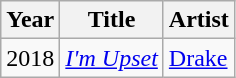<table class="wikitable">
<tr>
<th>Year</th>
<th>Title</th>
<th>Artist</th>
</tr>
<tr>
<td>2018</td>
<td><em><a href='#'>I'm Upset</a></em></td>
<td><a href='#'>Drake</a></td>
</tr>
</table>
